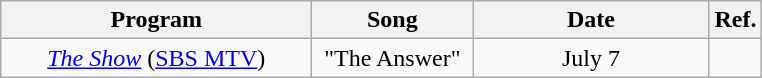<table class="wikitable" style="text-align:center;">
<tr>
<th style="width:200px;">Program</th>
<th style="width:100px;">Song</th>
<th style="width:150px;">Date</th>
<th>Ref.</th>
</tr>
<tr>
<td rowspan="2"><em><a href='#'>The Show</a></em> (<a href='#'>SBS MTV</a>)</td>
<td>"The Answer"</td>
<td>July 7</td>
<td></td>
</tr>
</table>
